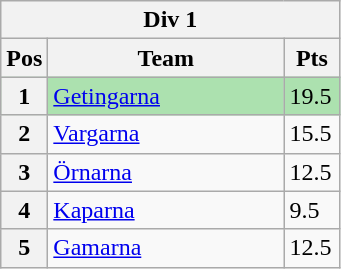<table class="wikitable">
<tr>
<th colspan="3">Div 1</th>
</tr>
<tr>
<th width=20>Pos</th>
<th width=150>Team</th>
<th width=30>Pts</th>
</tr>
<tr style="background:#ACE1AF;">
<th>1</th>
<td><a href='#'>Getingarna</a></td>
<td>19.5</td>
</tr>
<tr>
<th>2</th>
<td><a href='#'>Vargarna</a></td>
<td>15.5</td>
</tr>
<tr>
<th>3</th>
<td><a href='#'>Örnarna</a></td>
<td>12.5</td>
</tr>
<tr>
<th>4</th>
<td><a href='#'>Kaparna</a></td>
<td>9.5</td>
</tr>
<tr>
<th>5</th>
<td><a href='#'>Gamarna</a></td>
<td>12.5</td>
</tr>
</table>
